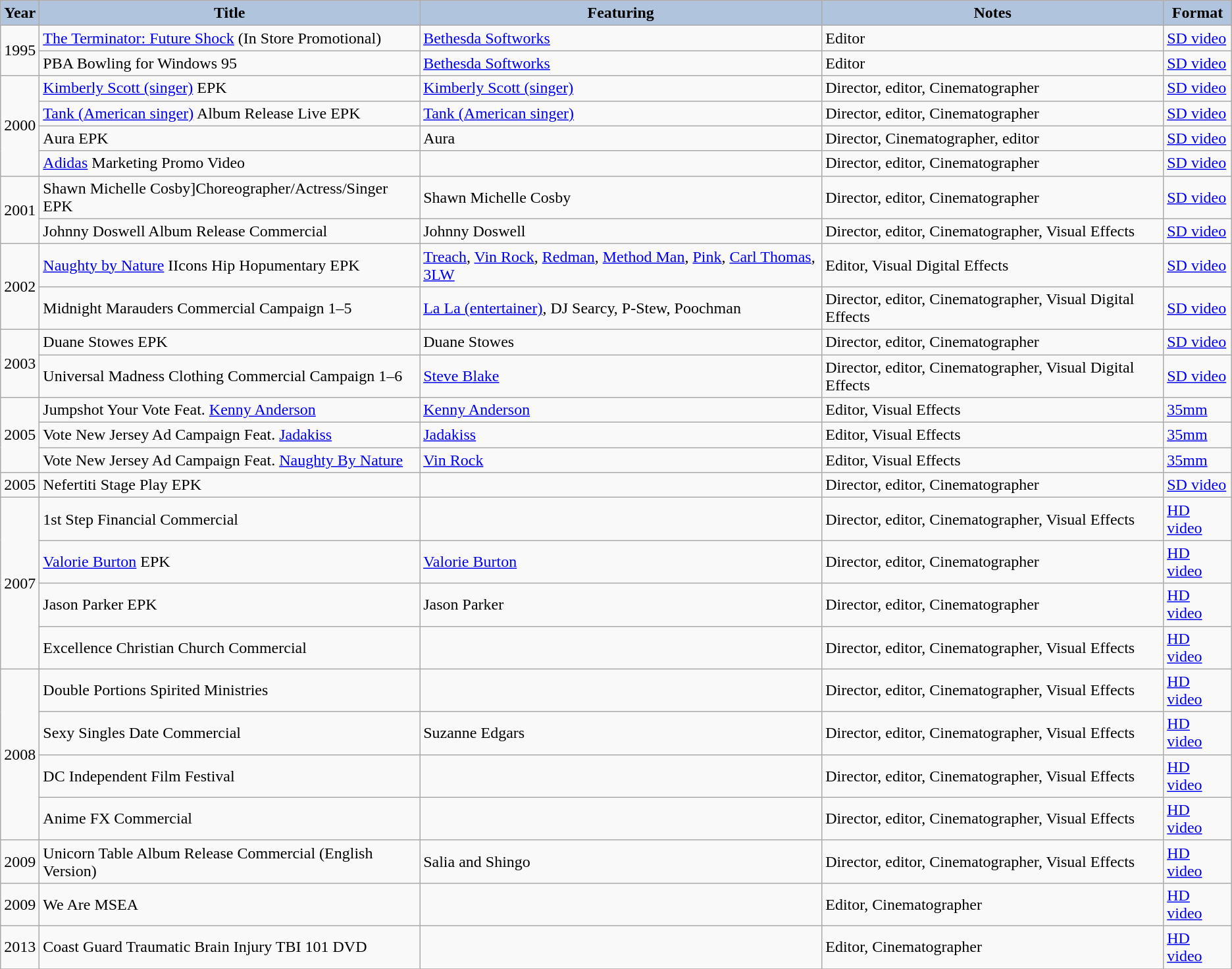<table class="wikitable">
<tr>
<th style="background:#B0C4DE;">Year</th>
<th style="background:#B0C4DE;">Title</th>
<th style="background:#B0C4DE;">Featuring</th>
<th style="background:#B0C4DE;">Notes</th>
<th style="background:#B0C4DE;">Format</th>
</tr>
<tr>
<td rowspan="2">1995</td>
<td><a href='#'>The Terminator: Future Shock</a> (In Store Promotional)</td>
<td><a href='#'>Bethesda Softworks</a></td>
<td>Editor</td>
<td><a href='#'>SD video</a></td>
</tr>
<tr>
<td>PBA Bowling for Windows 95</td>
<td><a href='#'>Bethesda Softworks</a></td>
<td>Editor</td>
<td><a href='#'>SD video</a></td>
</tr>
<tr>
<td rowspan="4">2000</td>
<td><a href='#'>Kimberly Scott (singer)</a> EPK</td>
<td><a href='#'>Kimberly Scott (singer)</a></td>
<td>Director, editor, Cinematographer</td>
<td><a href='#'>SD video</a></td>
</tr>
<tr>
<td><a href='#'>Tank (American singer)</a> Album Release Live EPK</td>
<td><a href='#'>Tank (American singer)</a></td>
<td>Director, editor, Cinematographer</td>
<td><a href='#'>SD video</a></td>
</tr>
<tr>
<td>Aura EPK</td>
<td>Aura</td>
<td>Director, Cinematographer, editor</td>
<td><a href='#'>SD video</a></td>
</tr>
<tr>
<td><a href='#'>Adidas</a> Marketing Promo Video</td>
<td></td>
<td>Director, editor, Cinematographer</td>
<td><a href='#'>SD video</a></td>
</tr>
<tr>
<td rowspan="2">2001</td>
<td>Shawn Michelle Cosby]Choreographer/Actress/Singer EPK</td>
<td>Shawn Michelle Cosby</td>
<td>Director, editor, Cinematographer</td>
<td><a href='#'>SD video</a></td>
</tr>
<tr>
<td>Johnny Doswell Album Release Commercial</td>
<td>Johnny Doswell</td>
<td>Director, editor, Cinematographer, Visual Effects</td>
<td><a href='#'>SD video</a></td>
</tr>
<tr>
<td rowspan="2">2002</td>
<td><a href='#'>Naughty by Nature</a> IIcons Hip Hopumentary EPK</td>
<td><a href='#'>Treach</a>, <a href='#'>Vin Rock</a>, <a href='#'>Redman</a>, <a href='#'>Method Man</a>, <a href='#'>Pink</a>, <a href='#'>Carl Thomas</a>, <a href='#'>3LW</a></td>
<td>Editor, Visual Digital Effects</td>
<td><a href='#'>SD video</a></td>
</tr>
<tr>
<td>Midnight Marauders Commercial Campaign 1–5</td>
<td><a href='#'>La La (entertainer)</a>, DJ Searcy, P-Stew, Poochman</td>
<td>Director, editor, Cinematographer, Visual Digital Effects</td>
<td><a href='#'>SD video</a></td>
</tr>
<tr>
<td rowspan="2">2003</td>
<td>Duane Stowes EPK</td>
<td>Duane Stowes</td>
<td>Director, editor, Cinematographer</td>
<td><a href='#'>SD video</a></td>
</tr>
<tr>
<td>Universal Madness Clothing Commercial Campaign 1–6</td>
<td><a href='#'>Steve Blake</a></td>
<td>Director, editor, Cinematographer, Visual Digital Effects</td>
<td><a href='#'>SD video</a></td>
</tr>
<tr>
<td rowspan="3">2005</td>
<td>Jumpshot Your Vote Feat. <a href='#'>Kenny Anderson</a></td>
<td><a href='#'>Kenny Anderson</a></td>
<td>Editor, Visual Effects</td>
<td><a href='#'>35mm</a></td>
</tr>
<tr>
<td>Vote New Jersey Ad Campaign Feat. <a href='#'>Jadakiss</a></td>
<td><a href='#'>Jadakiss</a></td>
<td>Editor, Visual Effects</td>
<td><a href='#'>35mm</a></td>
</tr>
<tr>
<td>Vote New Jersey Ad Campaign Feat. <a href='#'>Naughty By Nature</a></td>
<td><a href='#'>Vin Rock</a></td>
<td>Editor, Visual Effects</td>
<td><a href='#'>35mm</a></td>
</tr>
<tr>
<td rowspan="1">2005</td>
<td>Nefertiti Stage Play EPK</td>
<td></td>
<td>Director, editor, Cinematographer</td>
<td><a href='#'>SD video</a></td>
</tr>
<tr>
<td rowspan="4">2007</td>
<td>1st Step Financial Commercial</td>
<td></td>
<td>Director, editor, Cinematographer, Visual Effects</td>
<td><a href='#'>HD video</a></td>
</tr>
<tr>
<td><a href='#'>Valorie Burton</a> EPK</td>
<td><a href='#'>Valorie Burton</a></td>
<td>Director, editor, Cinematographer</td>
<td><a href='#'>HD video</a></td>
</tr>
<tr>
<td>Jason Parker EPK</td>
<td>Jason Parker</td>
<td>Director, editor, Cinematographer</td>
<td><a href='#'>HD video</a></td>
</tr>
<tr>
<td>Excellence Christian Church Commercial</td>
<td></td>
<td>Director, editor, Cinematographer, Visual Effects</td>
<td><a href='#'>HD video</a></td>
</tr>
<tr>
<td rowspan="4">2008</td>
<td>Double Portions Spirited Ministries</td>
<td></td>
<td>Director, editor, Cinematographer, Visual Effects</td>
<td><a href='#'>HD video</a></td>
</tr>
<tr>
<td>Sexy Singles Date Commercial</td>
<td>Suzanne Edgars</td>
<td>Director, editor, Cinematographer, Visual Effects</td>
<td><a href='#'>HD video</a></td>
</tr>
<tr>
<td>DC Independent Film Festival</td>
<td></td>
<td>Director, editor, Cinematographer, Visual Effects</td>
<td><a href='#'>HD video</a></td>
</tr>
<tr>
<td>Anime FX Commercial</td>
<td></td>
<td>Director, editor, Cinematographer, Visual Effects</td>
<td><a href='#'>HD video</a></td>
</tr>
<tr>
<td rowspan="1">2009</td>
<td>Unicorn Table Album Release Commercial (English Version)</td>
<td>Salia and Shingo</td>
<td>Director, editor, Cinematographer, Visual Effects</td>
<td><a href='#'>HD video</a></td>
</tr>
<tr>
<td rowspan="1">2009</td>
<td>We Are MSEA</td>
<td></td>
<td>Editor, Cinematographer</td>
<td><a href='#'>HD video</a></td>
</tr>
<tr>
<td rowspan="1">2013</td>
<td>Coast Guard Traumatic Brain Injury TBI 101 DVD</td>
<td></td>
<td>Editor, Cinematographer</td>
<td><a href='#'>HD video</a></td>
</tr>
<tr>
</tr>
</table>
